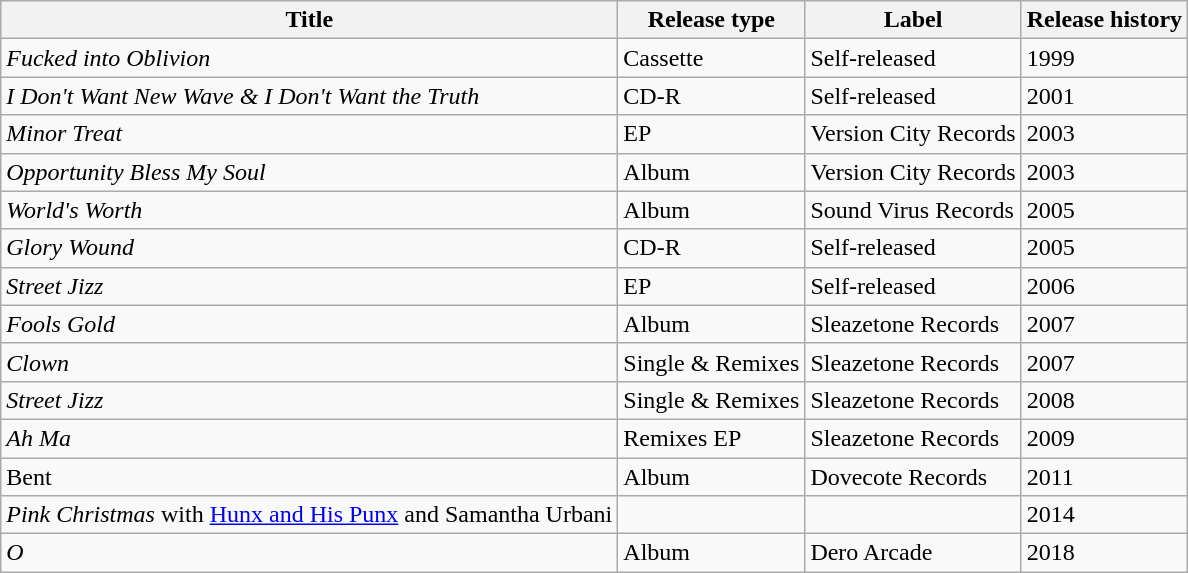<table class="wikitable">
<tr>
<th>Title</th>
<th>Release type</th>
<th>Label</th>
<th>Release history</th>
</tr>
<tr>
<td><em>Fucked into Oblivion</em></td>
<td>Cassette</td>
<td>Self-released</td>
<td>1999</td>
</tr>
<tr>
<td><em>I Don't Want New Wave & I Don't Want the Truth</em></td>
<td>CD-R</td>
<td>Self-released</td>
<td>2001</td>
</tr>
<tr>
<td><em>Minor Treat</em></td>
<td>EP</td>
<td>Version City Records</td>
<td>2003</td>
</tr>
<tr>
<td><em>Opportunity Bless My Soul</em></td>
<td>Album</td>
<td>Version City Records</td>
<td>2003</td>
</tr>
<tr>
<td><em>World's Worth</em></td>
<td>Album</td>
<td>Sound Virus Records</td>
<td>2005</td>
</tr>
<tr>
<td><em>Glory Wound</em></td>
<td>CD-R</td>
<td>Self-released</td>
<td>2005</td>
</tr>
<tr>
<td><em>Street Jizz</em></td>
<td>EP</td>
<td>Self-released</td>
<td>2006</td>
</tr>
<tr>
<td><em>Fools Gold</em></td>
<td>Album</td>
<td>Sleazetone Records</td>
<td>2007</td>
</tr>
<tr>
<td><em>Clown</em></td>
<td>Single & Remixes</td>
<td>Sleazetone Records</td>
<td>2007</td>
</tr>
<tr>
<td><em>Street Jizz</em></td>
<td>Single & Remixes</td>
<td>Sleazetone Records</td>
<td>2008</td>
</tr>
<tr>
<td><em>Ah Ma</em></td>
<td>Remixes EP</td>
<td>Sleazetone Records</td>
<td>2009</td>
</tr>
<tr>
<td>Bent</td>
<td>Album</td>
<td>Dovecote Records</td>
<td>2011</td>
</tr>
<tr>
<td><em>Pink Christmas</em> with <a href='#'>Hunx and His Punx</a> and Samantha Urbani</td>
<td></td>
<td></td>
<td>2014</td>
</tr>
<tr>
<td><em>O</em></td>
<td>Album</td>
<td>Dero Arcade</td>
<td>2018</td>
</tr>
</table>
